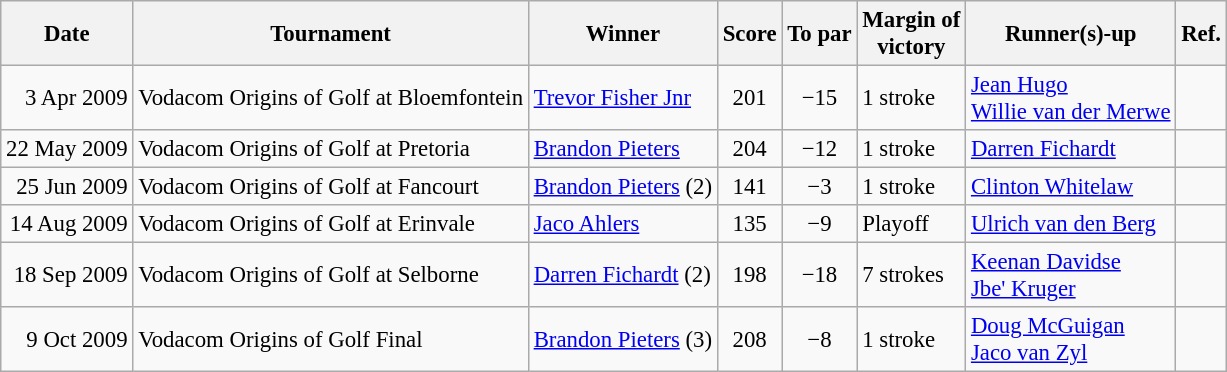<table class=wikitable style="font-size:95%">
<tr>
<th>Date</th>
<th>Tournament</th>
<th>Winner</th>
<th>Score</th>
<th>To par</th>
<th>Margin of<br>victory</th>
<th>Runner(s)-up</th>
<th>Ref.</th>
</tr>
<tr>
<td align=right>3 Apr 2009</td>
<td>Vodacom Origins of Golf at Bloemfontein</td>
<td> <a href='#'>Trevor Fisher Jnr</a></td>
<td align=center>201</td>
<td align=center>−15</td>
<td>1 stroke</td>
<td> <a href='#'>Jean Hugo</a><br> <a href='#'>Willie van der Merwe</a></td>
<td></td>
</tr>
<tr>
<td align=right>22 May 2009</td>
<td>Vodacom Origins of Golf at Pretoria</td>
<td> <a href='#'>Brandon Pieters</a></td>
<td align=center>204</td>
<td align=center>−12</td>
<td>1 stroke</td>
<td> <a href='#'>Darren Fichardt</a></td>
<td></td>
</tr>
<tr>
<td align=right>25 Jun 2009</td>
<td>Vodacom Origins of Golf at Fancourt</td>
<td> <a href='#'>Brandon Pieters</a> (2)</td>
<td align=center>141</td>
<td align=center>−3</td>
<td>1 stroke</td>
<td> <a href='#'>Clinton Whitelaw</a></td>
<td></td>
</tr>
<tr>
<td align=right>14 Aug 2009</td>
<td>Vodacom Origins of Golf at Erinvale</td>
<td> <a href='#'>Jaco Ahlers</a></td>
<td align=center>135</td>
<td align=center>−9</td>
<td>Playoff</td>
<td> <a href='#'>Ulrich van den Berg</a></td>
<td></td>
</tr>
<tr>
<td align=right>18 Sep 2009</td>
<td>Vodacom Origins of Golf at Selborne</td>
<td> <a href='#'>Darren Fichardt</a> (2)</td>
<td align=center>198</td>
<td align=center>−18</td>
<td>7 strokes</td>
<td> <a href='#'>Keenan Davidse</a><br> <a href='#'>Jbe' Kruger</a></td>
<td></td>
</tr>
<tr>
<td align=right>9 Oct 2009</td>
<td>Vodacom Origins of Golf Final</td>
<td> <a href='#'>Brandon Pieters</a> (3)</td>
<td align=center>208</td>
<td align=center>−8</td>
<td>1 stroke</td>
<td> <a href='#'>Doug McGuigan</a><br> <a href='#'>Jaco van Zyl</a></td>
<td></td>
</tr>
</table>
